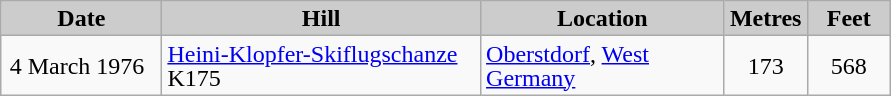<table class="wikitable sortable" style="text-align:left; line-height:16px; width:47%;">
<tr>
<th style="background-color: #ccc;" width="100">Date</th>
<th style="background-color: #ccc;" width="205">Hill</th>
<th style="background-color: #ccc;" width="155">Location</th>
<th style="background-color: #ccc;" width="48">Metres</th>
<th style="background-color: #ccc;" width="48">Feet</th>
</tr>
<tr>
<td align=right>4 March 1976  </td>
<td><a href='#'>Heini-Klopfer-Skiflugschanze</a> K175</td>
<td><a href='#'>Oberstdorf</a>, <a href='#'>West Germany</a></td>
<td align=center>173</td>
<td align=center>568</td>
</tr>
</table>
